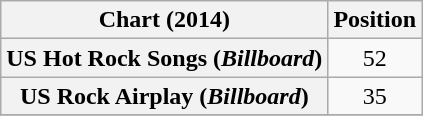<table class="wikitable plainrowheaders sortable">
<tr>
<th>Chart (2014)</th>
<th>Position</th>
</tr>
<tr>
<th scope="row">US Hot Rock Songs (<em>Billboard</em>)</th>
<td style="text-align:center;">52</td>
</tr>
<tr>
<th scope="row">US Rock Airplay (<em>Billboard</em>)</th>
<td style="text-align:center;">35</td>
</tr>
<tr>
</tr>
</table>
